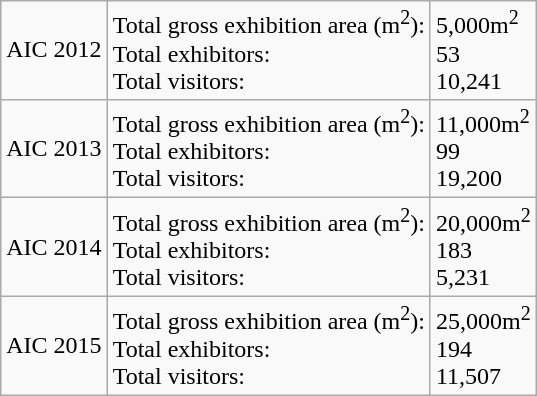<table class="wikitable">
<tr>
<td>AIC 2012</td>
<td>Total gross exhibition area (m<sup>2</sup>):<br>Total exhibitors:<br>Total visitors:</td>
<td>5,000m<sup>2</sup><br>53<br>10,241</td>
</tr>
<tr>
<td>AIC 2013</td>
<td>Total gross exhibition area (m<sup>2</sup>):<br>Total exhibitors:<br>Total visitors:</td>
<td>11,000m<sup>2</sup><br>99<br>19,200</td>
</tr>
<tr>
<td>AIC 2014</td>
<td>Total gross exhibition area (m<sup>2</sup>):<br>Total exhibitors:<br>Total visitors:</td>
<td>20,000m<sup>2</sup><br>183<br>5,231</td>
</tr>
<tr>
<td>AIC 2015</td>
<td>Total gross exhibition area (m<sup>2</sup>):<br>Total exhibitors:<br>Total visitors:</td>
<td>25,000m<sup>2</sup><br>194<br>11,507</td>
</tr>
</table>
